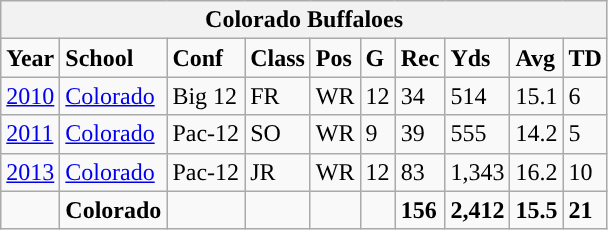<table class="wikitable">
<tr>
<th colspan="15">Colorado Buffaloes</th>
</tr>
<tr>
<td style="font-weight:bold;">Year</td>
<td style="font-weight:bold;">School</td>
<td style="font-weight:bold;">Conf</td>
<td style="font-weight:bold;">Class</td>
<td style="font-weight:bold;">Pos</td>
<td style="font-weight:bold;">G</td>
<td style="font-weight:bold;">Rec</td>
<td style="font-weight:bold;">Yds</td>
<td style="font-weight:bold;">Avg</td>
<td style="font-weight:bold;">TD</td>
</tr>
<tr>
<td><a href='#'>2010</a></td>
<td><a href='#'>Colorado</a></td>
<td>Big 12</td>
<td>FR</td>
<td>WR</td>
<td>12</td>
<td>34</td>
<td>514</td>
<td>15.1</td>
<td>6</td>
</tr>
<tr>
<td><a href='#'>2011</a></td>
<td><a href='#'>Colorado</a></td>
<td>Pac-12</td>
<td>SO</td>
<td>WR</td>
<td>9</td>
<td>39</td>
<td>555</td>
<td>14.2</td>
<td>5</td>
</tr>
<tr>
<td><a href='#'>2013</a></td>
<td><a href='#'>Colorado</a></td>
<td>Pac-12</td>
<td>JR</td>
<td>WR</td>
<td>12</td>
<td>83</td>
<td>1,343</td>
<td>16.2</td>
<td>10</td>
</tr>
<tr>
<td style="font-weight:bold;"></td>
<td style="font-weight:bold;">Colorado</td>
<td style="font-weight:bold;"></td>
<td style="font-weight:bold;"></td>
<td style="font-weight:bold;"></td>
<td style="font-weight:bold;"></td>
<td style="font-weight:bold;">156</td>
<td style="font-weight:bold;">2,412</td>
<td style="font-weight:bold;">15.5</td>
<td style="font-weight:bold;">21</td>
</tr>
</table>
